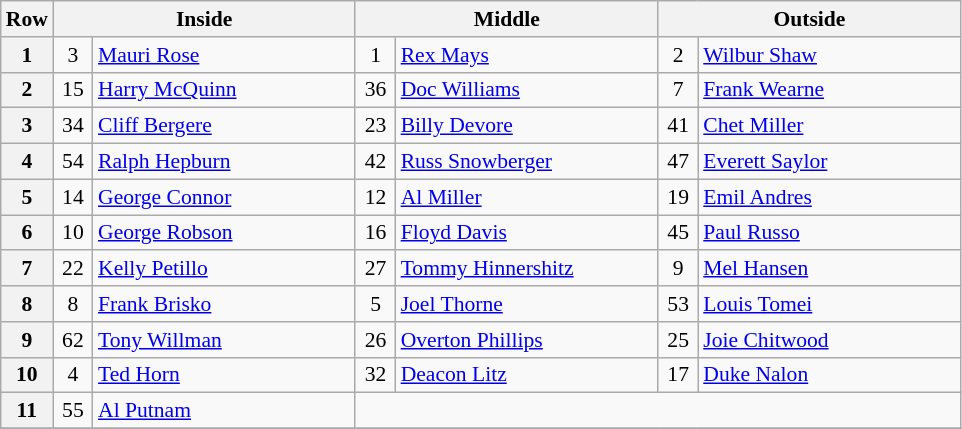<table class="wikitable" style="font-size: 90%;">
<tr>
<th>Row</th>
<th colspan=2 width="195">Inside</th>
<th colspan=2 width="195">Middle</th>
<th colspan=2 width="195">Outside</th>
</tr>
<tr>
<th>1</th>
<td align="center" width="20">3</td>
<td>  <a href='#'>Mauri Rose</a></td>
<td align="center" width="20">1</td>
<td>  <a href='#'>Rex Mays</a></td>
<td align="center" width="20">2</td>
<td> <a href='#'>Wilbur Shaw</a> </td>
</tr>
<tr>
<th>2</th>
<td align="center" width="20">15</td>
<td> <a href='#'>Harry McQuinn</a></td>
<td align="center" width="20">36</td>
<td> <a href='#'>Doc Williams</a></td>
<td align="center" width="20">7</td>
<td> <a href='#'>Frank Wearne</a></td>
</tr>
<tr>
<th>3</th>
<td align="center" width="20">34</td>
<td> <a href='#'>Cliff Bergere</a></td>
<td align="center" width="20">23</td>
<td> <a href='#'>Billy Devore</a></td>
<td align="center" width="20">41</td>
<td> <a href='#'>Chet Miller</a></td>
</tr>
<tr>
<th>4</th>
<td align="center" width="20">54</td>
<td> <a href='#'>Ralph Hepburn</a></td>
<td align="center" width="20">42</td>
<td> <a href='#'>Russ Snowberger</a></td>
<td align="center" width="20">47</td>
<td> <a href='#'>Everett Saylor</a> </td>
</tr>
<tr>
<th>5</th>
<td align="center" width="20">14</td>
<td> <a href='#'>George Connor</a></td>
<td align="center" width="20">12</td>
<td> <a href='#'>Al Miller</a></td>
<td align="center" width="20">19</td>
<td> <a href='#'>Emil Andres</a></td>
</tr>
<tr>
<th>6</th>
<td align="center" width="20">10</td>
<td> <a href='#'>George Robson</a></td>
<td align="center" width="20">16</td>
<td> <a href='#'>Floyd Davis</a></td>
<td align="center" width="20">45</td>
<td> <a href='#'>Paul Russo</a></td>
</tr>
<tr>
<th>7</th>
<td align="center" width="20">22</td>
<td> <a href='#'>Kelly Petillo</a> </td>
<td align="center" width="20">27</td>
<td> <a href='#'>Tommy Hinnershitz</a></td>
<td align="center" width="20">9</td>
<td> <a href='#'>Mel Hansen</a></td>
</tr>
<tr>
<th>8</th>
<td align="center" width="20">8</td>
<td> <a href='#'>Frank Brisko</a></td>
<td align="center" width="20">5</td>
<td> <a href='#'>Joel Thorne</a></td>
<td align="center" width="20">53</td>
<td> <a href='#'>Louis Tomei</a></td>
</tr>
<tr>
<th>9</th>
<td align="center" width="20">62</td>
<td> <a href='#'>Tony Willman</a></td>
<td align="center" width="20">26</td>
<td> <a href='#'>Overton Phillips</a> </td>
<td align="center" width="20">25</td>
<td> <a href='#'>Joie Chitwood</a></td>
</tr>
<tr>
<th>10</th>
<td align="center" width="20">4</td>
<td> <a href='#'>Ted Horn</a></td>
<td align="center" width="20">32</td>
<td> <a href='#'>Deacon Litz</a></td>
<td align="center" width="20">17</td>
<td> <a href='#'>Duke Nalon</a></td>
</tr>
<tr>
<th>11</th>
<td align="center" width="20">55</td>
<td> <a href='#'>Al Putnam</a></td>
<td colspan=4></td>
</tr>
<tr>
</tr>
</table>
